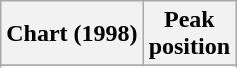<table class="wikitable sortable plainrowheaders" style="text-align:center">
<tr>
<th scope="col">Chart (1998)</th>
<th scope="col">Peak<br> position</th>
</tr>
<tr>
</tr>
<tr>
</tr>
<tr>
</tr>
<tr>
</tr>
<tr>
</tr>
</table>
